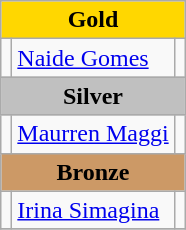<table class="wikitable">
<tr bgcolor=gold>
<td colspan=3 align=center><strong>Gold</strong></td>
</tr>
<tr>
<td></td>
<td><a href='#'>Naide Gomes</a></td>
<td></td>
</tr>
<tr bgcolor=silver>
<td colspan=3 align=center><strong>Silver</strong></td>
</tr>
<tr>
<td></td>
<td><a href='#'>Maurren Maggi</a></td>
<td></td>
</tr>
<tr bgcolor=cc9966>
<td colspan=3 align=center><strong>Bronze</strong></td>
</tr>
<tr>
<td></td>
<td><a href='#'>Irina Simagina</a></td>
<td></td>
</tr>
<tr>
</tr>
</table>
